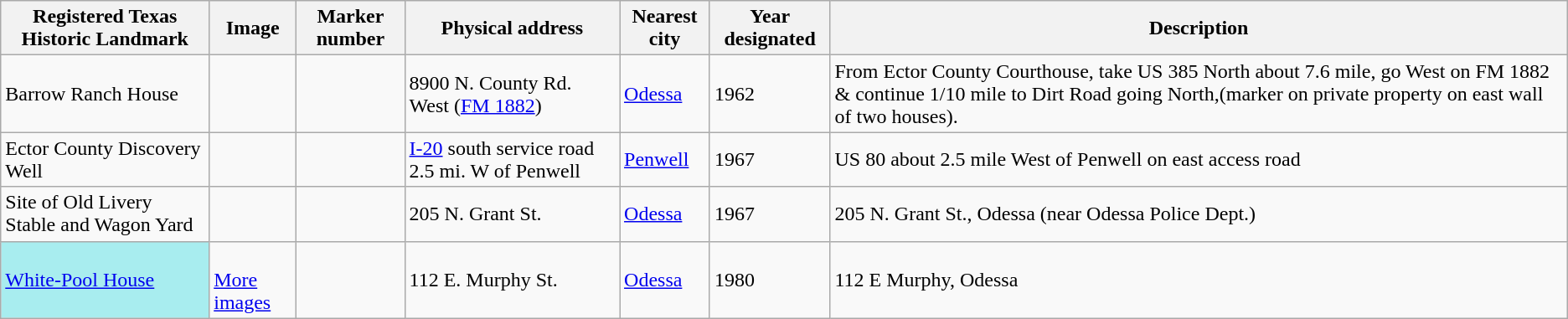<table class="wikitable sortable">
<tr>
<th>Registered Texas Historic Landmark</th>
<th>Image</th>
<th>Marker number</th>
<th>Physical address</th>
<th>Nearest city</th>
<th>Year designated</th>
<th>Description</th>
</tr>
<tr>
<td>Barrow Ranch House</td>
<td></td>
<td></td>
<td>8900 N. County Rd. West (<a href='#'>FM 1882</a>)<br></td>
<td><a href='#'>Odessa</a></td>
<td>1962</td>
<td>From Ector County Courthouse, take US 385 North about 7.6 mile, go West on FM 1882 & continue 1/10 mile to Dirt Road going North,(marker on private property on east wall of two houses).</td>
</tr>
<tr>
<td>Ector County Discovery Well</td>
<td></td>
<td></td>
<td><a href='#'>I-20</a> south service road 2.5 mi. W of Penwell<br></td>
<td><a href='#'>Penwell</a></td>
<td>1967</td>
<td>US 80 about 2.5 mile West of Penwell on east access road</td>
</tr>
<tr>
<td>Site of Old Livery Stable and Wagon Yard</td>
<td></td>
<td></td>
<td>205 N. Grant St.<br></td>
<td><a href='#'>Odessa</a></td>
<td>1967</td>
<td>205 N. Grant St., Odessa (near Odessa Police Dept.)</td>
</tr>
<tr>
<td style="background: #A8EDEF"><a href='#'>White-Pool House</a></td>
<td><br> <a href='#'>More images</a></td>
<td></td>
<td>112 E. Murphy St.<br></td>
<td><a href='#'>Odessa</a></td>
<td>1980</td>
<td>112 E Murphy, Odessa</td>
</tr>
</table>
